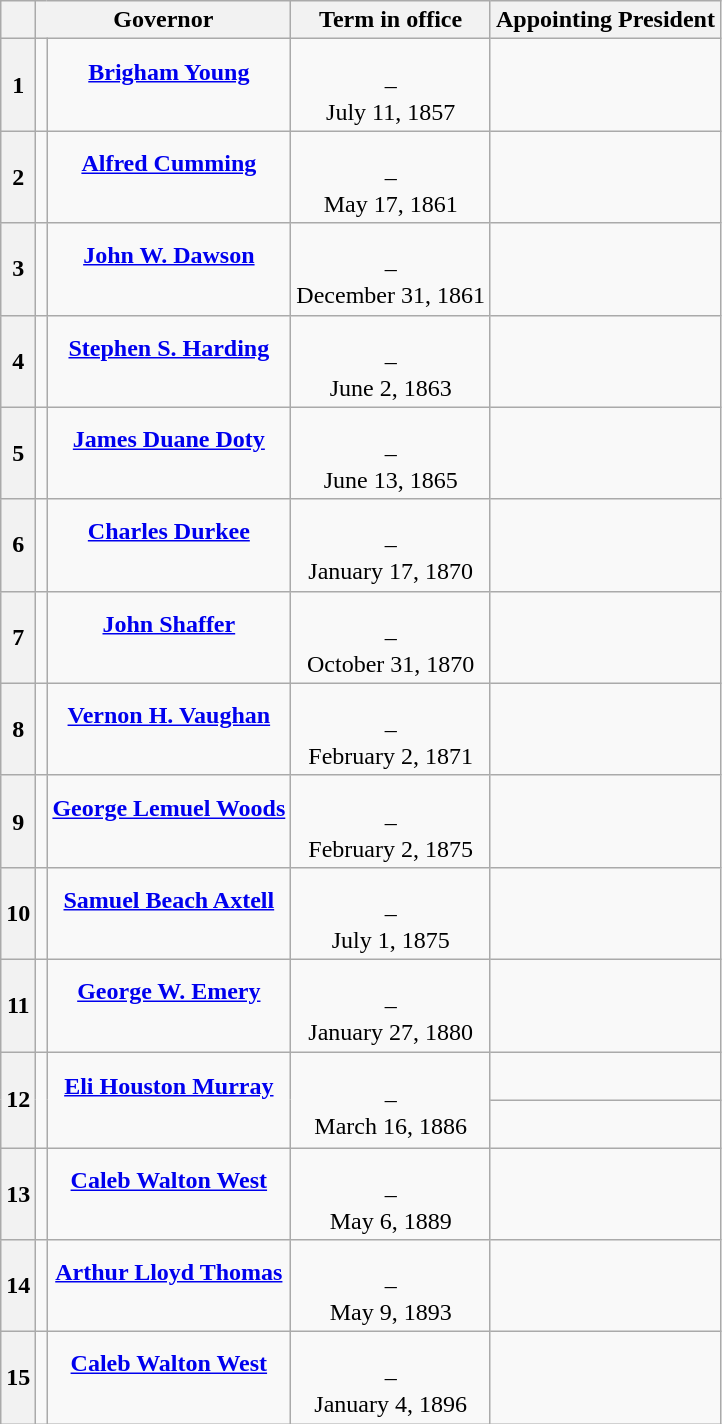<table class="wikitable sortable" style="text-align:center;">
<tr>
<th scope="col" data-sort-type="number"></th>
<th scope="colgroup" colspan="2">Governor</th>
<th scope="col">Term in office</th>
<th scope="col">Appointing President</th>
</tr>
<tr style="height:2em;">
<th scope="row">1</th>
<td data-sort-value="Young, Brigham"></td>
<td><strong><a href='#'>Brigham Young</a></strong><br><br></td>
<td><br>–<br>July 11, 1857<br></td>
<td></td>
</tr>
<tr style="height:2em;">
<th scope="row">2</th>
<td data-sort-value="Cumming, Alfred"></td>
<td><strong><a href='#'>Alfred Cumming</a></strong><br><br></td>
<td><br>–<br>May 17, 1861<br></td>
<td></td>
</tr>
<tr style="height:2em;">
<th scope="row">3</th>
<td data-sort-value="Dawson, John"></td>
<td><strong><a href='#'>John W. Dawson</a></strong><br><br></td>
<td><br>–<br>December 31, 1861<br></td>
<td></td>
</tr>
<tr style="height:2em;">
<th scope="row">4</th>
<td data-sort-value="Harding, Stephen"></td>
<td><strong><a href='#'>Stephen S. Harding</a></strong><br><br></td>
<td><br>–<br>June 2, 1863<br></td>
<td></td>
</tr>
<tr style="height:2em;">
<th scope="row">5</th>
<td data-sort-value="Doty, James"></td>
<td><strong><a href='#'>James Duane Doty</a></strong><br><br></td>
<td><br>–<br>June 13, 1865<br></td>
<td></td>
</tr>
<tr style="height:2em;">
<th scope="row">6</th>
<td data-sort-value="Durkee, Charles"></td>
<td><strong><a href='#'>Charles Durkee</a></strong><br><br></td>
<td><br>–<br>January 17, 1870<br></td>
<td></td>
</tr>
<tr style="height:2em;">
<th scope="row">7</th>
<td data-sort-value="Shaffer, John"></td>
<td><strong><a href='#'>John Shaffer</a></strong><br><br></td>
<td><br>–<br>October 31, 1870<br></td>
<td></td>
</tr>
<tr style="height:2em;">
<th scope="row">8</th>
<td data-sort-value="Vaughan, Vernon"></td>
<td><strong><a href='#'>Vernon H. Vaughan</a></strong><br><br></td>
<td><br>–<br>February 2, 1871<br></td>
<td></td>
</tr>
<tr style="height:2em;">
<th scope="row">9</th>
<td data-sort-value="Woods, George"></td>
<td><strong><a href='#'>George Lemuel Woods</a></strong><br><br></td>
<td><br>–<br>February 2, 1875<br></td>
<td></td>
</tr>
<tr style="height:2em;">
<th scope="row">10</th>
<td data-sort-value="Axtell, Samuel"></td>
<td><strong><a href='#'>Samuel Beach Axtell</a></strong><br><br></td>
<td><br>–<br>July 1, 1875<br></td>
<td></td>
</tr>
<tr style="height:2em;">
<th scope="row">11</th>
<td data-sort-value="Emery, George"></td>
<td><strong><a href='#'>George W. Emery</a></strong><br><br></td>
<td><br>–<br>January 27, 1880<br></td>
<td></td>
</tr>
<tr style="height:2em;">
<th rowspan="2" scope="rowgroup">12</th>
<td rowspan="2" data-sort-value="Murray, Eli"></td>
<td rowspan="2"><strong><a href='#'>Eli Houston Murray</a></strong><br><br></td>
<td rowspan="2"><br>–<br>March 16, 1886<br></td>
<td></td>
</tr>
<tr style="height:2em;">
<td></td>
</tr>
<tr style="height:2em;">
<th scope="row">13</th>
<td data-sort-value="West, Caleb"></td>
<td><strong><a href='#'>Caleb Walton West</a></strong><br><br></td>
<td><br>–<br>May 6, 1889<br></td>
<td></td>
</tr>
<tr style="height:2em;">
<th scope="row">14</th>
<td data-sort-value="Thomas, Arthur"></td>
<td><strong><a href='#'>Arthur Lloyd Thomas</a></strong><br><br></td>
<td><br>–<br>May 9, 1893<br></td>
<td></td>
</tr>
<tr style="height:2em;">
<th scope="row">15</th>
<td data-sort-value="West, Caleb"></td>
<td><strong><a href='#'>Caleb Walton West</a></strong><br><br></td>
<td><br>–<br>January 4, 1896<br></td>
<td></td>
</tr>
</table>
